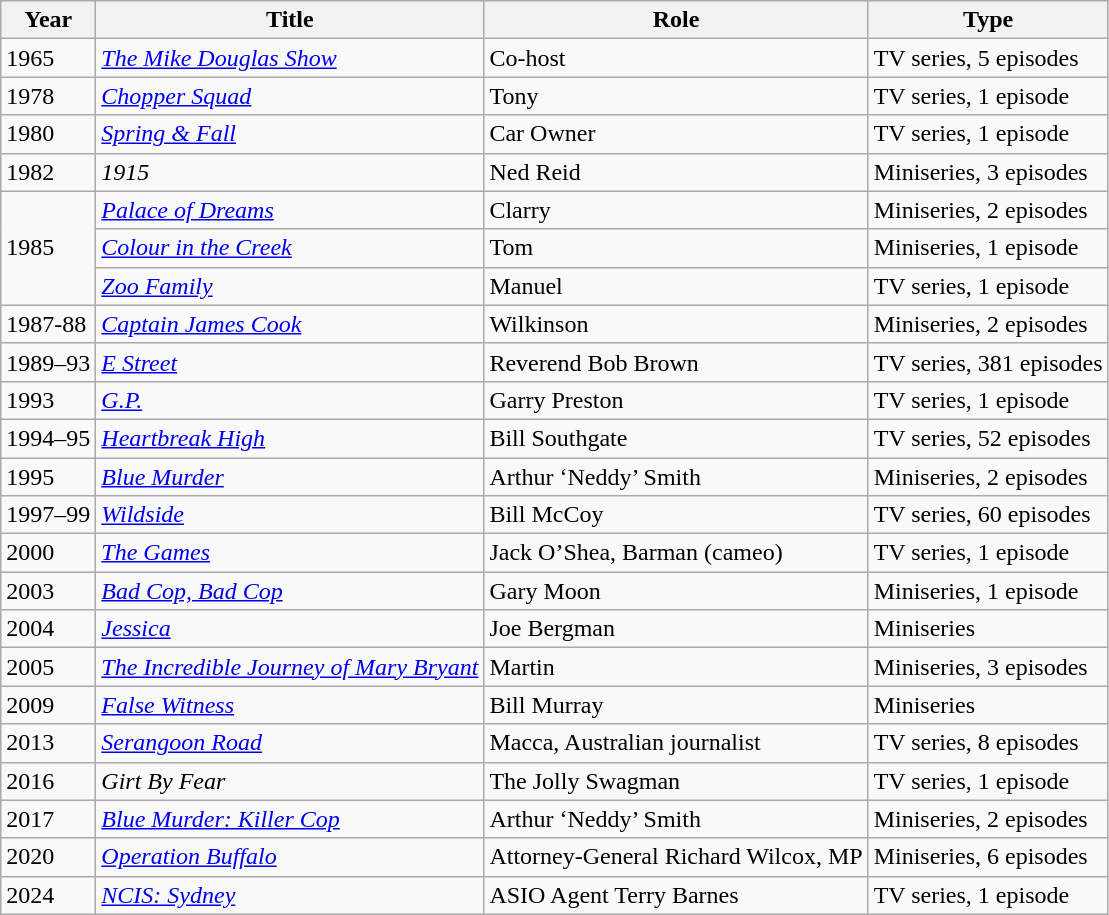<table class="wikitable sortable">
<tr>
<th>Year</th>
<th>Title</th>
<th>Role</th>
<th class="unsortable">Type</th>
</tr>
<tr>
<td>1965</td>
<td><em><a href='#'>The Mike Douglas Show</a></em></td>
<td>Co-host</td>
<td>TV series, 5 episodes</td>
</tr>
<tr>
<td>1978</td>
<td><em><a href='#'>Chopper Squad</a></em></td>
<td>Tony</td>
<td>TV series, 1 episode</td>
</tr>
<tr>
<td>1980</td>
<td><em><a href='#'>Spring & Fall</a></em></td>
<td>Car Owner</td>
<td>TV series, 1 episode</td>
</tr>
<tr>
<td>1982</td>
<td><em>1915</em></td>
<td>Ned Reid</td>
<td>Miniseries, 3 episodes</td>
</tr>
<tr>
<td rowspan=3>1985</td>
<td><em><a href='#'>Palace of Dreams</a></em></td>
<td>Clarry</td>
<td>Miniseries, 2 episodes</td>
</tr>
<tr>
<td><em><a href='#'>Colour in the Creek</a></em></td>
<td>Tom</td>
<td>Miniseries, 1 episode</td>
</tr>
<tr>
<td><em><a href='#'>Zoo Family</a></em></td>
<td>Manuel</td>
<td>TV series, 1 episode</td>
</tr>
<tr>
<td>1987-88</td>
<td><em><a href='#'>Captain James Cook</a></em></td>
<td>Wilkinson</td>
<td>Miniseries, 2 episodes</td>
</tr>
<tr>
<td>1989–93</td>
<td><em><a href='#'>E Street</a></em></td>
<td>Reverend Bob Brown</td>
<td>TV series, 381 episodes</td>
</tr>
<tr>
<td>1993</td>
<td><em><a href='#'>G.P.</a></em></td>
<td>Garry Preston</td>
<td>TV series, 1 episode</td>
</tr>
<tr>
<td>1994–95</td>
<td><em><a href='#'>Heartbreak High</a></em></td>
<td>Bill Southgate</td>
<td>TV series, 52 episodes</td>
</tr>
<tr>
<td>1995</td>
<td><em><a href='#'>Blue Murder</a></em></td>
<td>Arthur ‘Neddy’ Smith</td>
<td>Miniseries, 2 episodes</td>
</tr>
<tr>
<td>1997–99</td>
<td><em><a href='#'>Wildside</a></em></td>
<td>Bill McCoy</td>
<td>TV series, 60 episodes</td>
</tr>
<tr>
<td>2000</td>
<td><em><a href='#'>The Games</a></em></td>
<td>Jack O’Shea, Barman (cameo)</td>
<td>TV series, 1 episode</td>
</tr>
<tr>
<td>2003</td>
<td><em><a href='#'>Bad Cop, Bad Cop</a></em></td>
<td>Gary Moon</td>
<td>Miniseries, 1 episode</td>
</tr>
<tr>
<td>2004</td>
<td><em><a href='#'>Jessica</a></em></td>
<td>Joe Bergman</td>
<td>Miniseries</td>
</tr>
<tr>
<td>2005</td>
<td><em><a href='#'>The Incredible Journey of Mary Bryant</a></em></td>
<td>Martin</td>
<td>Miniseries, 3 episodes</td>
</tr>
<tr>
<td>2009</td>
<td><em><a href='#'>False Witness</a></em></td>
<td>Bill Murray</td>
<td>Miniseries</td>
</tr>
<tr>
<td>2013</td>
<td><em><a href='#'>Serangoon Road</a></em></td>
<td>Macca, Australian journalist</td>
<td>TV series, 8 episodes</td>
</tr>
<tr>
<td>2016</td>
<td><em>Girt By Fear</em></td>
<td>The Jolly Swagman</td>
<td>TV series, 1 episode</td>
</tr>
<tr>
<td>2017</td>
<td><em><a href='#'>Blue Murder: Killer Cop</a></em></td>
<td>Arthur ‘Neddy’ Smith</td>
<td>Miniseries, 2 episodes</td>
</tr>
<tr>
<td>2020</td>
<td><em><a href='#'>Operation Buffalo</a></em></td>
<td>Attorney-General Richard Wilcox, MP</td>
<td>Miniseries, 6 episodes</td>
</tr>
<tr>
<td>2024</td>
<td><em><a href='#'>NCIS: Sydney</a></em></td>
<td>ASIO Agent Terry Barnes</td>
<td>TV series, 1 episode</td>
</tr>
</table>
